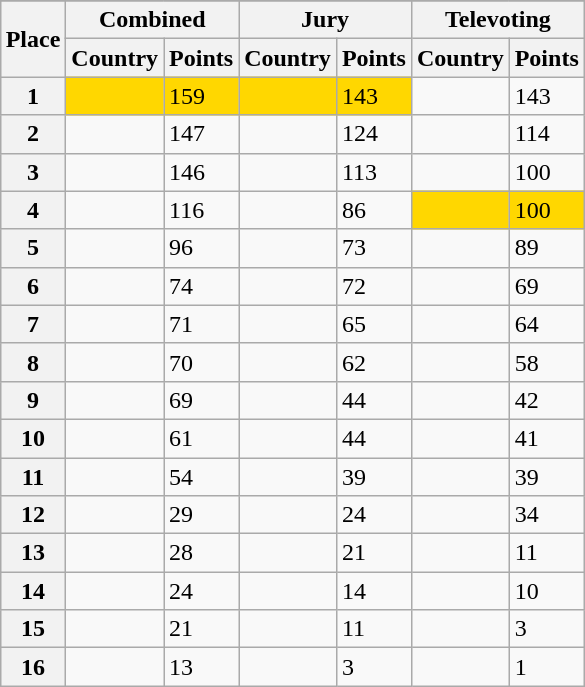<table class="wikitable collapsible plainrowheaders" style="float:right; margin:10px;">
<tr>
</tr>
<tr>
<th rowspan="2" scope="col">Place</th>
<th colspan="2" scope="col">Combined</th>
<th colspan="2" scope="col">Jury</th>
<th colspan="2" scope="col">Televoting</th>
</tr>
<tr>
<th scope="col">Country</th>
<th scope="col">Points</th>
<th scope="col">Country</th>
<th scope="col">Points</th>
<th scope="col">Country</th>
<th scope="col">Points</th>
</tr>
<tr>
<th scope="row" style="text-align:center">1</th>
<td bgcolor="gold "></td>
<td bgcolor="gold ">159</td>
<td bgcolor="gold "></td>
<td bgcolor="gold ">143</td>
<td></td>
<td>143</td>
</tr>
<tr>
<th scope="row" style="text-align:center">2</th>
<td></td>
<td>147</td>
<td></td>
<td>124</td>
<td></td>
<td>114</td>
</tr>
<tr>
<th scope="row" style="text-align:center">3</th>
<td></td>
<td>146</td>
<td></td>
<td>113</td>
<td></td>
<td>100</td>
</tr>
<tr>
<th scope="row" style="text-align:center">4</th>
<td></td>
<td>116</td>
<td></td>
<td>86</td>
<td bgcolor="gold "></td>
<td bgcolor="gold ">100</td>
</tr>
<tr>
<th scope="row" style="text-align:center">5</th>
<td></td>
<td>96</td>
<td></td>
<td>73</td>
<td></td>
<td>89</td>
</tr>
<tr>
<th scope="row" style="text-align:center">6</th>
<td></td>
<td>74</td>
<td></td>
<td>72</td>
<td></td>
<td>69</td>
</tr>
<tr>
<th scope="row" style="text-align:center">7</th>
<td></td>
<td>71</td>
<td></td>
<td>65</td>
<td></td>
<td>64</td>
</tr>
<tr>
<th scope="row" style="text-align:center">8</th>
<td></td>
<td>70</td>
<td></td>
<td>62</td>
<td></td>
<td>58</td>
</tr>
<tr>
<th scope="row" style="text-align:center">9</th>
<td></td>
<td>69</td>
<td></td>
<td>44</td>
<td></td>
<td>42</td>
</tr>
<tr>
<th scope="row" style="text-align:center">10</th>
<td></td>
<td>61</td>
<td></td>
<td>44</td>
<td></td>
<td>41</td>
</tr>
<tr>
<th scope="row" style="text-align:center">11</th>
<td></td>
<td>54</td>
<td></td>
<td>39</td>
<td></td>
<td>39</td>
</tr>
<tr>
<th scope="row" style="text-align:center">12</th>
<td></td>
<td>29</td>
<td></td>
<td>24</td>
<td></td>
<td>34</td>
</tr>
<tr>
<th scope="row" style="text-align:center">13</th>
<td></td>
<td>28</td>
<td></td>
<td>21</td>
<td></td>
<td>11</td>
</tr>
<tr>
<th scope="row" style="text-align:center">14</th>
<td></td>
<td>24</td>
<td></td>
<td>14</td>
<td></td>
<td>10</td>
</tr>
<tr>
<th scope="row" style="text-align:center">15</th>
<td></td>
<td>21</td>
<td></td>
<td>11</td>
<td></td>
<td>3</td>
</tr>
<tr>
<th scope="row" style="text-align:center">16</th>
<td></td>
<td>13</td>
<td></td>
<td>3</td>
<td></td>
<td>1</td>
</tr>
</table>
